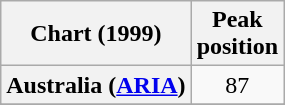<table class="wikitable sortable plainrowheaders">
<tr>
<th>Chart (1999)</th>
<th>Peak<br>position</th>
</tr>
<tr>
<th scope="row">Australia (<a href='#'>ARIA</a>)</th>
<td align="center">87</td>
</tr>
<tr>
</tr>
<tr>
</tr>
<tr>
</tr>
<tr>
</tr>
</table>
